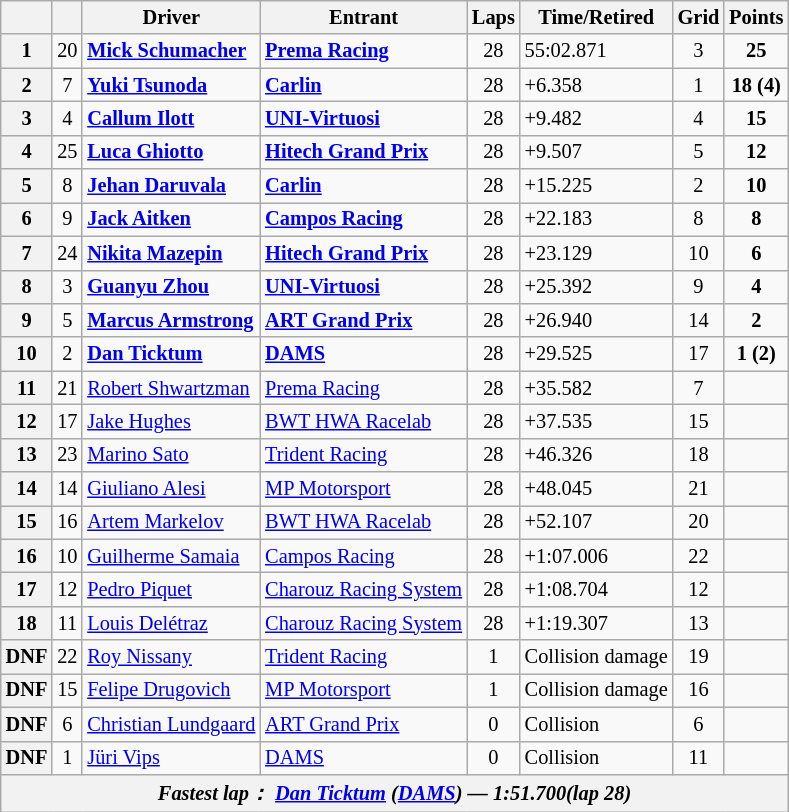<table class="wikitable" style="font-size: 85%;">
<tr>
<th></th>
<th></th>
<th>Driver</th>
<th>Entrant</th>
<th>Laps</th>
<th>Time/Retired</th>
<th>Grid</th>
<th>Points</th>
</tr>
<tr>
<th>1</th>
<td align="center">20</td>
<td> <strong><a href='#'>Mick Schumacher</a></strong></td>
<td><strong><a href='#'>Prema Racing</a></strong></td>
<td align="center">28</td>
<td>55:02.871</td>
<td align="center">3</td>
<td align="center"><strong>25</strong></td>
</tr>
<tr>
<th>2</th>
<td align="center">7</td>
<td> <strong><a href='#'>Yuki Tsunoda</a></strong></td>
<td><strong><a href='#'>Carlin</a></strong></td>
<td align="center">28</td>
<td>+6.358</td>
<td align="center">1</td>
<td align="center"><strong>18 (4)</strong></td>
</tr>
<tr>
<th>3</th>
<td align="center">4</td>
<td> <strong><a href='#'>Callum Ilott</a></strong></td>
<td><strong><a href='#'>UNI-Virtuosi</a></strong></td>
<td align="center">28</td>
<td>+9.482</td>
<td align="center">4</td>
<td align="center"><strong>15</strong></td>
</tr>
<tr>
<th>4</th>
<td align="center">25</td>
<td> <strong><a href='#'>Luca Ghiotto</a></strong></td>
<td><strong><a href='#'>Hitech Grand Prix</a></strong></td>
<td align="center">28</td>
<td>+9.507</td>
<td align="center">5</td>
<td align="center"><strong>12</strong></td>
</tr>
<tr>
<th>5</th>
<td align="center">8</td>
<td> <strong><a href='#'>Jehan Daruvala</a></strong></td>
<td><strong><a href='#'>Carlin</a></strong></td>
<td align="center">28</td>
<td>+15.225</td>
<td align="center">2</td>
<td align="center"><strong>10</strong></td>
</tr>
<tr>
<th>6</th>
<td align="center">9</td>
<td> <strong><a href='#'>Jack Aitken</a></strong></td>
<td><strong><a href='#'>Campos Racing</a></strong></td>
<td align="center">28</td>
<td>+22.183</td>
<td align="center">8</td>
<td align="center"><strong>8</strong></td>
</tr>
<tr>
<th>7</th>
<td align="center">24</td>
<td> <strong><a href='#'>Nikita Mazepin</a></strong></td>
<td><strong><a href='#'>Hitech Grand Prix</a></strong></td>
<td align="center">28</td>
<td>+23.129</td>
<td align="center">10</td>
<td align="center"><strong>6</strong></td>
</tr>
<tr>
<th>8</th>
<td align="center">3</td>
<td> <strong><a href='#'>Guanyu Zhou</a></strong></td>
<td><strong><a href='#'>UNI-Virtuosi</a></strong></td>
<td align="center">28</td>
<td>+25.392</td>
<td align="center">9</td>
<td align="center"><strong>4</strong></td>
</tr>
<tr>
<th>9</th>
<td align="center">5</td>
<td> <strong><a href='#'>Marcus Armstrong</a></strong></td>
<td><strong><a href='#'>ART Grand Prix</a></strong></td>
<td align="center">28</td>
<td>+26.940</td>
<td align="center">14</td>
<td align="center"><strong>2</strong></td>
</tr>
<tr>
<th>10</th>
<td align="center">2</td>
<td> <strong><a href='#'>Dan Ticktum</a></strong></td>
<td><strong><a href='#'>DAMS</a></strong></td>
<td align="center">28</td>
<td>+29.525</td>
<td align="center">17</td>
<td align="center"><strong>1 (2)</strong></td>
</tr>
<tr>
<th>11</th>
<td align="center">21</td>
<td> <a href='#'>Robert Shwartzman</a></td>
<td><a href='#'>Prema Racing</a></td>
<td align="center">28</td>
<td>+35.582</td>
<td align="center">7</td>
<td align="center"></td>
</tr>
<tr>
<th>12</th>
<td align="center">17</td>
<td> <a href='#'>Jake Hughes</a></td>
<td><a href='#'>BWT HWA Racelab</a></td>
<td align="center">28</td>
<td>+37.535</td>
<td align="center">15</td>
<td align="center"></td>
</tr>
<tr>
<th>13</th>
<td align="center">23</td>
<td> <a href='#'>Marino Sato</a></td>
<td><a href='#'>Trident Racing</a></td>
<td align="center">28</td>
<td>+46.326</td>
<td align="center">18</td>
<td align="center"></td>
</tr>
<tr>
<th>14</th>
<td align="center">14</td>
<td> <a href='#'>Giuliano Alesi</a></td>
<td><a href='#'>MP Motorsport</a></td>
<td align="center">28</td>
<td>+48.045</td>
<td align="center">21</td>
<td align="center"></td>
</tr>
<tr>
<th>15</th>
<td align="center">16</td>
<td> <a href='#'>Artem Markelov</a></td>
<td><a href='#'>BWT HWA Racelab</a></td>
<td align="center">28</td>
<td>+52.107</td>
<td align="center">20</td>
<td align="center"></td>
</tr>
<tr>
<th>16</th>
<td align="center">10</td>
<td> <a href='#'>Guilherme Samaia</a></td>
<td><a href='#'>Campos Racing</a></td>
<td align="center">28</td>
<td>+1:07.006</td>
<td align="center">22</td>
<td align="center"></td>
</tr>
<tr>
<th>17</th>
<td align="center">12</td>
<td> <a href='#'>Pedro Piquet</a></td>
<td><a href='#'>Charouz Racing System</a></td>
<td align="center">28</td>
<td>+1:08.704</td>
<td align="center">12</td>
<td align="center"></td>
</tr>
<tr>
<th>18</th>
<td align="center">11</td>
<td> <a href='#'>Louis Delétraz</a></td>
<td><a href='#'>Charouz Racing System</a></td>
<td align="center">28</td>
<td>+1:19.307</td>
<td align="center">13</td>
<td align="center"></td>
</tr>
<tr>
<th>DNF</th>
<td align="center">22</td>
<td> <a href='#'>Roy Nissany</a></td>
<td><a href='#'>Trident Racing</a></td>
<td align="center">1</td>
<td>Collision damage</td>
<td align="center">19</td>
<td align="center"></td>
</tr>
<tr>
<th>DNF</th>
<td align="center">15</td>
<td> <a href='#'>Felipe Drugovich</a></td>
<td><a href='#'>MP Motorsport</a></td>
<td align="center">1</td>
<td>Collision damage</td>
<td align="center">16</td>
<td align="center"></td>
</tr>
<tr>
<th>DNF</th>
<td align="center">6</td>
<td> <a href='#'>Christian Lundgaard</a></td>
<td><a href='#'>ART Grand Prix</a></td>
<td align="center">0</td>
<td>Collision</td>
<td align="center">6</td>
<td align="center"></td>
</tr>
<tr>
<th>DNF</th>
<td align="center">1</td>
<td> <a href='#'>Jüri Vips</a></td>
<td><a href='#'>DAMS</a></td>
<td align="center">0</td>
<td>Collision</td>
<td align="center">11</td>
<td align="center"></td>
</tr>
<tr>
<th colspan="8" align="center"><em>Fastest lap：  <a href='#'>Dan Ticktum</a> (<a href='#'>DAMS</a>) — 1:51.700(lap 28)</em></th>
</tr>
</table>
